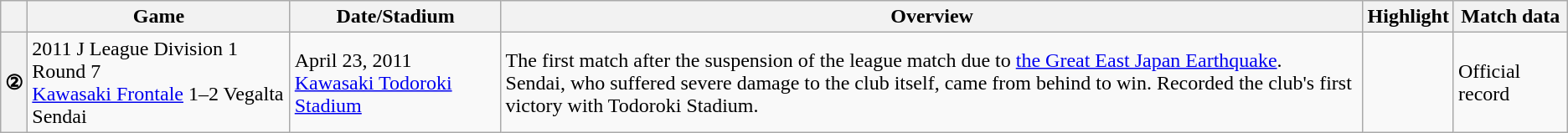<table class="wikitable">
<tr>
<th></th>
<th>Game</th>
<th>Date/Stadium</th>
<th>Overview</th>
<th>Highlight</th>
<th>Match data</th>
</tr>
<tr>
<th>②</th>
<td>2011 J League Division 1 Round 7<br><a href='#'>Kawasaki Frontale</a> 1–2 Vegalta Sendai</td>
<td>April 23, 2011<br><a href='#'>Kawasaki Todoroki Stadium</a></td>
<td>The first match after the suspension of the league match due to <a href='#'>the Great East Japan Earthquake</a>.<br>Sendai, who suffered severe damage to the club itself, came from behind to win. Recorded the club's first victory with Todoroki Stadium.</td>
<td></td>
<td>Official record</td>
</tr>
</table>
